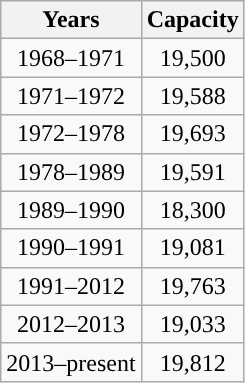<table class="wikitable" style="text-align:center">
<tr>
<th>Years</th>
<th>Capacity</th>
</tr>
<tr>
<td>1968–1971</td>
<td>19,500</td>
</tr>
<tr>
<td>1971–1972</td>
<td>19,588</td>
</tr>
<tr>
<td>1972–1978</td>
<td>19,693</td>
</tr>
<tr>
<td>1978–1989</td>
<td>19,591</td>
</tr>
<tr>
<td>1989–1990</td>
<td>18,300</td>
</tr>
<tr>
<td>1990–1991</td>
<td>19,081</td>
</tr>
<tr>
<td>1991–2012</td>
<td>19,763</td>
</tr>
<tr>
<td>2012–2013</td>
<td>19,033</td>
</tr>
<tr>
<td>2013–present</td>
<td>19,812</td>
</tr>
</table>
